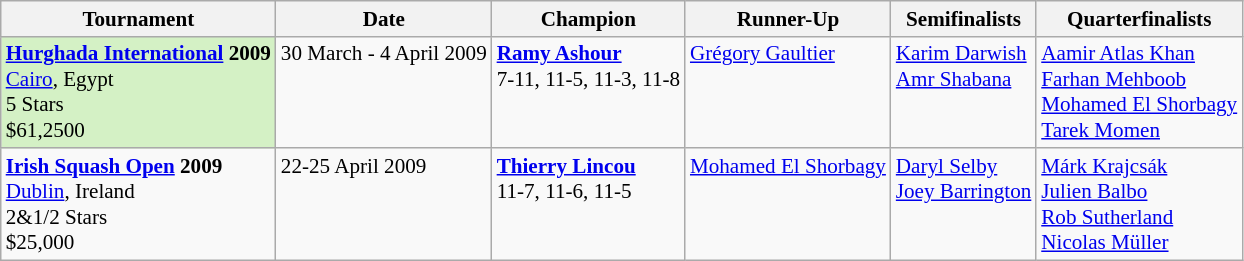<table class="wikitable" style="font-size:88%">
<tr>
<th>Tournament</th>
<th>Date</th>
<th>Champion</th>
<th>Runner-Up</th>
<th>Semifinalists</th>
<th>Quarterfinalists</th>
</tr>
<tr valign=top>
<td style="background:#D4F1C5;"><strong><a href='#'>Hurghada International</a> 2009</strong><br> <a href='#'>Cairo</a>, Egypt<br>5 Stars<br>$61,2500</td>
<td>30 March - 4 April 2009</td>
<td> <strong><a href='#'>Ramy Ashour</a></strong><br>7-11, 11-5, 11-3, 11-8</td>
<td> <a href='#'>Grégory Gaultier</a></td>
<td> <a href='#'>Karim Darwish</a><br> <a href='#'>Amr Shabana</a></td>
<td> <a href='#'>Aamir Atlas Khan</a><br> <a href='#'>Farhan Mehboob</a><br> <a href='#'>Mohamed El Shorbagy</a><br> <a href='#'>Tarek Momen</a></td>
</tr>
<tr valign=top>
<td><strong><a href='#'>Irish Squash Open</a> 2009</strong><br> <a href='#'>Dublin</a>, Ireland<br>2&1/2 Stars<br>$25,000</td>
<td>22-25 April 2009</td>
<td> <strong><a href='#'>Thierry Lincou</a></strong><br>11-7, 11-6, 11-5</td>
<td> <a href='#'>Mohamed El Shorbagy</a></td>
<td> <a href='#'>Daryl Selby</a><br> <a href='#'>Joey Barrington</a></td>
<td> <a href='#'>Márk Krajcsák</a><br> <a href='#'>Julien Balbo</a><br> <a href='#'>Rob Sutherland</a><br> <a href='#'>Nicolas Müller</a></td>
</tr>
</table>
